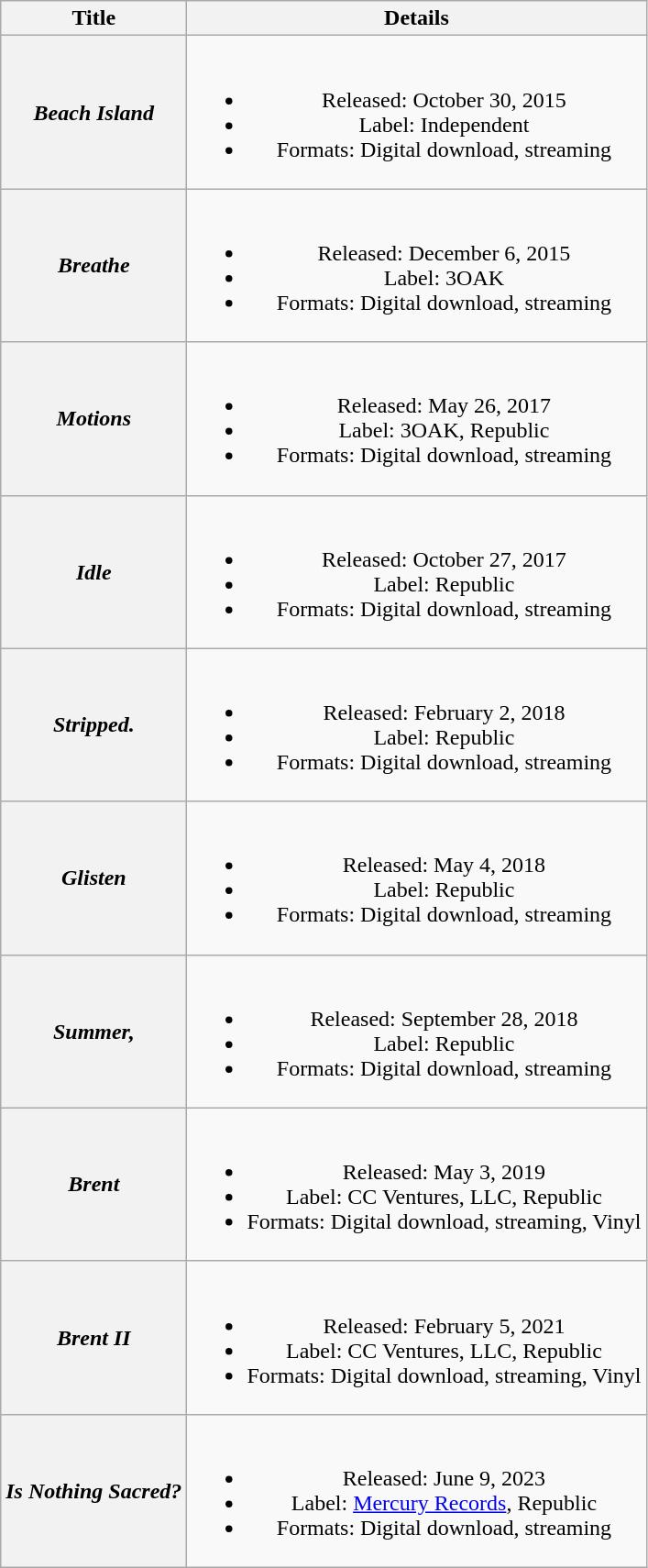<table class="wikitable plainrowheaders" style="text-align:center;">
<tr>
<th scope="col">Title</th>
<th scope="col">Details</th>
</tr>
<tr>
<th scope="row"><em>Beach Island</em></th>
<td><br><ul><li>Released: October 30, 2015</li><li>Label: Independent</li><li>Formats: Digital download, streaming</li></ul></td>
</tr>
<tr>
<th scope="row"><em>Breathe</em></th>
<td><br><ul><li>Released: December 6, 2015</li><li>Label: 3OAK</li><li>Formats: Digital download, streaming</li></ul></td>
</tr>
<tr>
<th scope="row"><em>Motions</em></th>
<td><br><ul><li>Released: May 26, 2017</li><li>Label: 3OAK, Republic</li><li>Formats: Digital download, streaming</li></ul></td>
</tr>
<tr>
<th scope="row"><em>Idle</em></th>
<td><br><ul><li>Released: October 27, 2017</li><li>Label: Republic</li><li>Formats: Digital download, streaming</li></ul></td>
</tr>
<tr>
<th scope="row"><em>Stripped.</em></th>
<td><br><ul><li>Released: February 2, 2018</li><li>Label: Republic</li><li>Formats: Digital download, streaming</li></ul></td>
</tr>
<tr>
<th scope="row"><em>Glisten</em></th>
<td><br><ul><li>Released: May 4, 2018</li><li>Label: Republic</li><li>Formats: Digital download, streaming</li></ul></td>
</tr>
<tr>
<th scope="row"><em>Summer,</em></th>
<td><br><ul><li>Released: September 28, 2018</li><li>Label: Republic</li><li>Formats: Digital download, streaming</li></ul></td>
</tr>
<tr>
<th scope="row"><em>Brent</em><br></th>
<td><br><ul><li>Released: May 3, 2019</li><li>Label: CC Ventures, LLC, Republic</li><li>Formats: Digital download, streaming, Vinyl</li></ul></td>
</tr>
<tr>
<th scope="row"><em>Brent II</em><br></th>
<td><br><ul><li>Released: February 5, 2021</li><li>Label: CC Ventures, LLC, Republic</li><li>Formats: Digital download, streaming, Vinyl</li></ul></td>
</tr>
<tr>
<th scope="row"><em>Is Nothing Sacred?</em></th>
<td><br><ul><li>Released: June 9, 2023</li><li>Label: <a href='#'>Mercury Records</a>, Republic</li><li>Formats: Digital download, streaming</li></ul></td>
</tr>
</table>
